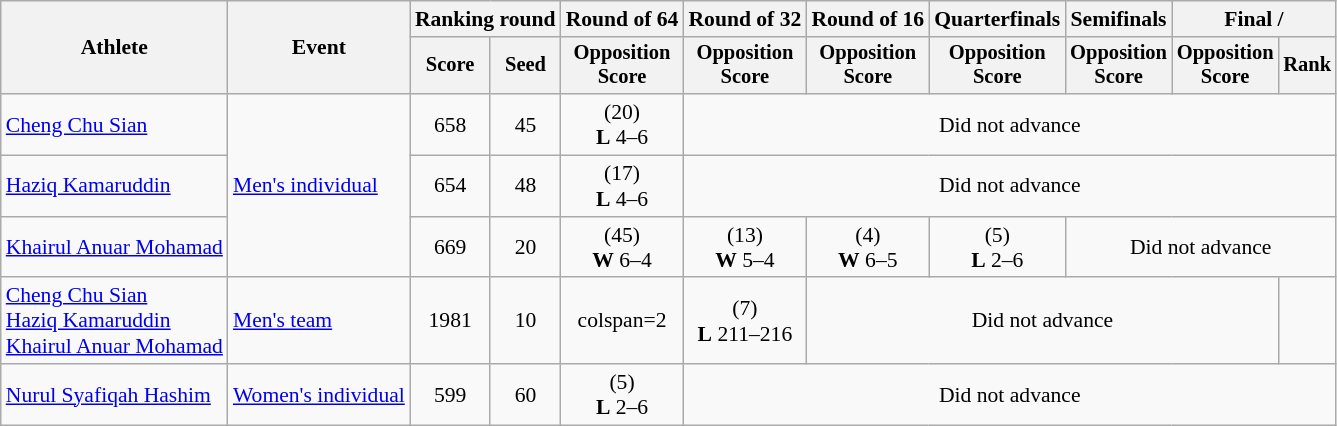<table class="wikitable" style="font-size:90%">
<tr>
<th rowspan="2">Athlete</th>
<th rowspan="2">Event</th>
<th colspan="2">Ranking round</th>
<th>Round of 64</th>
<th>Round of 32</th>
<th>Round of 16</th>
<th>Quarterfinals</th>
<th>Semifinals</th>
<th colspan="2">Final / </th>
</tr>
<tr style="font-size:95%">
<th>Score</th>
<th>Seed</th>
<th>Opposition<br>Score</th>
<th>Opposition<br>Score</th>
<th>Opposition<br>Score</th>
<th>Opposition<br>Score</th>
<th>Opposition<br>Score</th>
<th>Opposition<br>Score</th>
<th>Rank</th>
</tr>
<tr align=center>
<td align=left><a href='#'>Cheng Chu Sian</a></td>
<td align=left rowspan=3><a href='#'>Men's individual</a></td>
<td>658</td>
<td>45</td>
<td> (20) <br><strong>L</strong> 4–6</td>
<td colspan=6>Did not advance</td>
</tr>
<tr align=center>
<td align=left><a href='#'>Haziq Kamaruddin</a></td>
<td>654</td>
<td>48</td>
<td> (17)<br><strong>L</strong> 4–6</td>
<td colspan=6>Did not advance</td>
</tr>
<tr align=center>
<td align=left><a href='#'>Khairul Anuar Mohamad</a></td>
<td>669</td>
<td>20</td>
<td> (45) <br><strong>W</strong> 6–4</td>
<td> (13) <br><strong>W</strong> 5–4</td>
<td> (4) <br><strong>W</strong> 6–5</td>
<td> (5) <br><strong>L</strong> 2–6</td>
<td colspan=3>Did not advance</td>
</tr>
<tr align=center>
<td align=left><a href='#'>Cheng Chu Sian</a><br><a href='#'>Haziq Kamaruddin</a><br><a href='#'>Khairul Anuar Mohamad</a></td>
<td align=left><a href='#'>Men's team</a></td>
<td>1981</td>
<td>10</td>
<td>colspan=2 </td>
<td> (7)<br><strong>L</strong> 211–216</td>
<td colspan=4>Did not advance</td>
</tr>
<tr align=center>
<td align=left><a href='#'>Nurul Syafiqah Hashim</a></td>
<td align=left><a href='#'>Women's individual</a></td>
<td>599</td>
<td>60</td>
<td> (5) <br> <strong>L</strong> 2–6</td>
<td colspan=6>Did not advance</td>
</tr>
</table>
